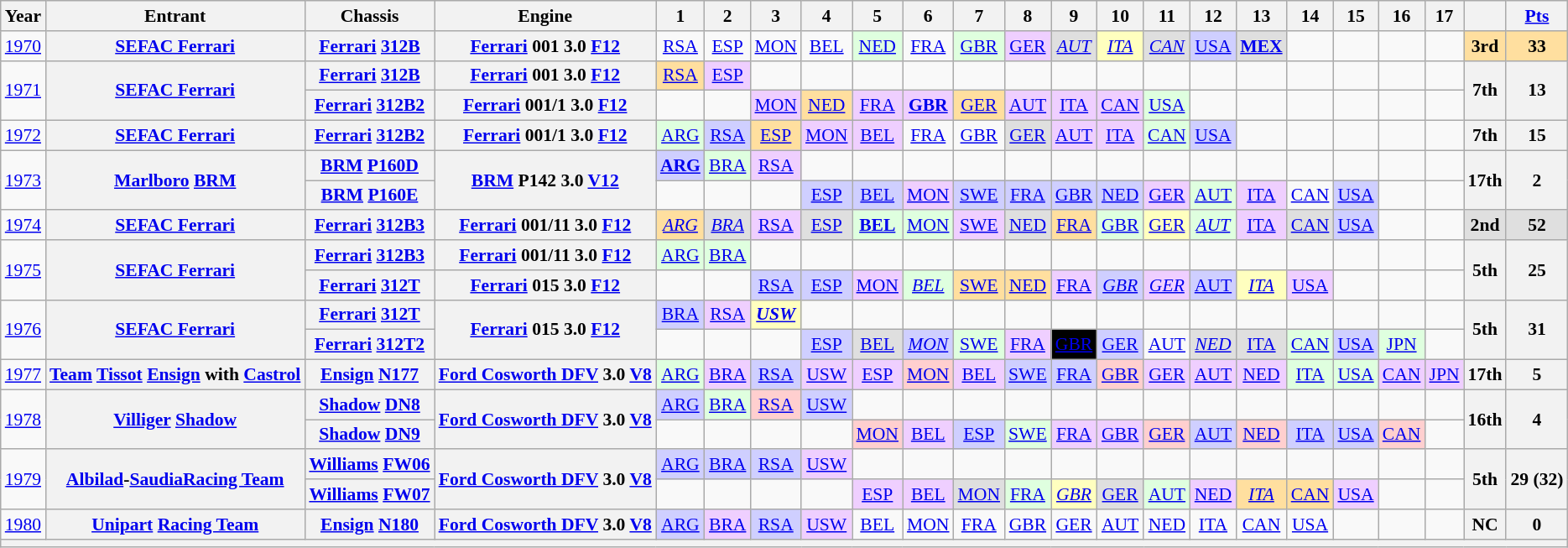<table class="wikitable" style="text-align:center; font-size:90%">
<tr>
<th>Year</th>
<th>Entrant</th>
<th>Chassis</th>
<th>Engine</th>
<th>1</th>
<th>2</th>
<th>3</th>
<th>4</th>
<th>5</th>
<th>6</th>
<th>7</th>
<th>8</th>
<th>9</th>
<th>10</th>
<th>11</th>
<th>12</th>
<th>13</th>
<th>14</th>
<th>15</th>
<th>16</th>
<th>17</th>
<th></th>
<th><a href='#'>Pts</a></th>
</tr>
<tr>
<td><a href='#'>1970</a></td>
<th><a href='#'>SEFAC Ferrari</a></th>
<th><a href='#'>Ferrari</a> <a href='#'>312B</a></th>
<th><a href='#'>Ferrari</a> 001 3.0 <a href='#'>F12</a></th>
<td><a href='#'>RSA</a></td>
<td><a href='#'>ESP</a></td>
<td><a href='#'>MON</a></td>
<td><a href='#'>BEL</a></td>
<td style="background:#DFFFDF;"><a href='#'>NED</a><br></td>
<td><a href='#'>FRA</a></td>
<td style="background:#DFFFDF;"><a href='#'>GBR</a><br></td>
<td style="background:#EFCFFF;"><a href='#'>GER</a><br></td>
<td style="background:#DFDFDF;"><em><a href='#'>AUT</a></em><br></td>
<td style="background:#FFFFBF;"><em><a href='#'>ITA</a></em><br></td>
<td style="background:#DFDFDF;"><em><a href='#'>CAN</a></em><br></td>
<td style="background:#CFCFFF;"><a href='#'>USA</a><br></td>
<td style="background:#DFDFDF;"><strong><a href='#'>MEX</a></strong><br></td>
<td></td>
<td></td>
<td></td>
<td></td>
<td style="background:#FFDF9F;"><strong>3rd</strong></td>
<td style="background:#FFDF9F;"><strong>33</strong></td>
</tr>
<tr>
<td rowspan=2><a href='#'>1971</a></td>
<th rowspan=2><a href='#'>SEFAC Ferrari</a></th>
<th><a href='#'>Ferrari</a> <a href='#'>312B</a></th>
<th><a href='#'>Ferrari</a> 001 3.0 <a href='#'>F12</a></th>
<td style="background:#FFDF9F;"><a href='#'>RSA</a><br></td>
<td style="background:#EFCFFF;"><a href='#'>ESP</a><br></td>
<td></td>
<td></td>
<td></td>
<td></td>
<td></td>
<td></td>
<td></td>
<td></td>
<td></td>
<td></td>
<td></td>
<td></td>
<td></td>
<td></td>
<td></td>
<th rowspan=2>7th</th>
<th rowspan=2>13</th>
</tr>
<tr>
<th><a href='#'>Ferrari</a> <a href='#'>312B2</a></th>
<th><a href='#'>Ferrari</a> 001/1 3.0 <a href='#'>F12</a></th>
<td></td>
<td></td>
<td style="background:#EFCFFF;"><a href='#'>MON</a><br></td>
<td style="background:#FFDF9F;"><a href='#'>NED</a><br></td>
<td style="background:#EFCFFF;"><a href='#'>FRA</a><br></td>
<td style="background:#EFCFFF;"><strong><a href='#'>GBR</a></strong><br></td>
<td style="background:#FFDF9F;"><a href='#'>GER</a><br></td>
<td style="background:#EFCFFF;"><a href='#'>AUT</a><br></td>
<td style="background:#EFCFFF;"><a href='#'>ITA</a><br></td>
<td style="background:#EFCFFF;"><a href='#'>CAN</a><br></td>
<td style="background:#DFFFDF;"><a href='#'>USA</a><br></td>
<td></td>
<td></td>
<td></td>
<td></td>
<td></td>
<td></td>
</tr>
<tr>
<td><a href='#'>1972</a></td>
<th><a href='#'>SEFAC Ferrari</a></th>
<th><a href='#'>Ferrari</a> <a href='#'>312B2</a></th>
<th><a href='#'>Ferrari</a> 001/1 3.0 <a href='#'>F12</a></th>
<td style="background:#DFFFDF;"><a href='#'>ARG</a><br></td>
<td style="background:#CFCFFF;"><a href='#'>RSA</a><br></td>
<td style="background:#FFDF9F;"><a href='#'>ESP</a><br></td>
<td style="background:#EFCFFF;"><a href='#'>MON</a><br></td>
<td style="background:#EFCFFF;"><a href='#'>BEL</a><br></td>
<td><a href='#'>FRA</a></td>
<td><a href='#'>GBR</a></td>
<td style="background:#DFDFDF;"><a href='#'>GER</a><br></td>
<td style="background:#EFCFFF;"><a href='#'>AUT</a><br></td>
<td style="background:#EFCFFF;"><a href='#'>ITA</a><br></td>
<td style="background:#DFFFDF;"><a href='#'>CAN</a><br></td>
<td style="background:#CFCFFF;"><a href='#'>USA</a><br></td>
<td></td>
<td></td>
<td></td>
<td></td>
<td></td>
<th>7th</th>
<th>15</th>
</tr>
<tr>
<td rowspan=2><a href='#'>1973</a></td>
<th rowspan=2><a href='#'>Marlboro</a> <a href='#'>BRM</a></th>
<th><a href='#'>BRM</a> <a href='#'>P160D</a></th>
<th rowspan=2><a href='#'>BRM</a> P142 3.0 <a href='#'>V12</a></th>
<td style="background:#CFCFFF;"><strong><a href='#'>ARG</a></strong><br></td>
<td style="background:#DFFFDF;"><a href='#'>BRA</a><br></td>
<td style="background:#EFCFFF;"><a href='#'>RSA</a><br></td>
<td></td>
<td></td>
<td></td>
<td></td>
<td></td>
<td></td>
<td></td>
<td></td>
<td></td>
<td></td>
<td></td>
<td></td>
<td></td>
<td></td>
<th rowspan=2>17th</th>
<th rowspan=2>2</th>
</tr>
<tr>
<th><a href='#'>BRM</a> <a href='#'>P160E</a></th>
<td></td>
<td></td>
<td></td>
<td style="background:#CFCFFF;"><a href='#'>ESP</a><br></td>
<td style="background:#CFCFFF;"><a href='#'>BEL</a><br></td>
<td style="background:#EFCFFF;"><a href='#'>MON</a><br></td>
<td style="background:#CFCFFF;"><a href='#'>SWE</a><br></td>
<td style="background:#CFCFFF;"><a href='#'>FRA</a><br></td>
<td style="background:#CFCFFF;"><a href='#'>GBR</a><br></td>
<td style="background:#CFCFFF;"><a href='#'>NED</a><br></td>
<td style="background:#EFCFFF;"><a href='#'>GER</a><br></td>
<td style="background:#DFFFDF;"><a href='#'>AUT</a><br></td>
<td style="background:#EFCFFF;"><a href='#'>ITA</a><br></td>
<td><a href='#'>CAN</a></td>
<td style="background:#CFCFFF;"><a href='#'>USA</a><br></td>
<td></td>
<td></td>
</tr>
<tr>
<td><a href='#'>1974</a></td>
<th><a href='#'>SEFAC Ferrari</a></th>
<th><a href='#'>Ferrari</a> <a href='#'>312B3</a></th>
<th><a href='#'>Ferrari</a> 001/11 3.0 <a href='#'>F12</a></th>
<td style="background:#FFDF9F;"><em><a href='#'>ARG</a></em><br></td>
<td style="background:#DFDFDF;"><em><a href='#'>BRA</a></em><br></td>
<td style="background:#EFCFFF;"><a href='#'>RSA</a><br></td>
<td style="background:#DFDFDF;"><a href='#'>ESP</a><br></td>
<td style="background:#DFFFDF;"><strong><a href='#'>BEL</a></strong><br></td>
<td style="background:#DFFFDF;"><a href='#'>MON</a><br></td>
<td style="background:#EFCFFF;"><a href='#'>SWE</a><br></td>
<td style="background:#DFDFDF;"><a href='#'>NED</a><br></td>
<td style="background:#FFDF9F;"><a href='#'>FRA</a><br></td>
<td style="background:#DFFFDF;"><a href='#'>GBR</a><br></td>
<td style="background:#FFFFBF;"><a href='#'>GER</a><br></td>
<td style="background:#DFFFDF;"><em><a href='#'>AUT</a></em><br></td>
<td style="background:#EFCFFF;"><a href='#'>ITA</a><br></td>
<td style="background:#DFDFDF;"><a href='#'>CAN</a><br></td>
<td style="background:#CFCFFF;"><a href='#'>USA</a><br></td>
<td></td>
<td></td>
<td style="background:#DFDFDF;"><strong>2nd</strong></td>
<td style="background:#DFDFDF;"><strong>52</strong></td>
</tr>
<tr>
<td rowspan=2><a href='#'>1975</a></td>
<th rowspan=2><a href='#'>SEFAC Ferrari</a></th>
<th><a href='#'>Ferrari</a> <a href='#'>312B3</a></th>
<th><a href='#'>Ferrari</a> 001/11 3.0 <a href='#'>F12</a></th>
<td style="background:#DFFFDF;"><a href='#'>ARG</a><br></td>
<td style="background:#DFFFDF;"><a href='#'>BRA</a><br></td>
<td></td>
<td></td>
<td></td>
<td></td>
<td></td>
<td></td>
<td></td>
<td></td>
<td></td>
<td></td>
<td></td>
<td></td>
<td></td>
<td></td>
<td></td>
<th rowspan=2>5th</th>
<th rowspan=2>25</th>
</tr>
<tr>
<th><a href='#'>Ferrari</a> <a href='#'>312T</a></th>
<th><a href='#'>Ferrari</a> 015 3.0 <a href='#'>F12</a></th>
<td></td>
<td></td>
<td style="background:#CFCFFF;"><a href='#'>RSA</a><br></td>
<td style="background:#CFCFFF;"><a href='#'>ESP</a><br></td>
<td style="background:#EFCFFF;"><a href='#'>MON</a><br></td>
<td style="background:#DFFFDF;"><em><a href='#'>BEL</a></em><br></td>
<td style="background:#FFDF9F;"><a href='#'>SWE</a><br></td>
<td style="background:#FFDF9F;"><a href='#'>NED</a><br></td>
<td style="background:#EFCFFF;"><a href='#'>FRA</a><br></td>
<td style="background:#CFCFFF;"><em><a href='#'>GBR</a></em><br></td>
<td style="background:#EFCFFF;"><em><a href='#'>GER</a></em><br></td>
<td style="background:#CFCFFF;"><a href='#'>AUT</a><br></td>
<td style="background:#FFFFBF;"><em><a href='#'>ITA</a></em><br></td>
<td style="background:#EFCFFF;"><a href='#'>USA</a><br></td>
<td></td>
<td></td>
<td></td>
</tr>
<tr>
<td rowspan=2><a href='#'>1976</a></td>
<th rowspan=2><a href='#'>SEFAC Ferrari</a></th>
<th><a href='#'>Ferrari</a> <a href='#'>312T</a></th>
<th rowspan=2><a href='#'>Ferrari</a> 015 3.0 <a href='#'>F12</a></th>
<td style="background:#CFCFFF;"><a href='#'>BRA</a><br></td>
<td style="background:#EFCFFF;"><a href='#'>RSA</a><br></td>
<td style="background:#FFFFBF;"><strong><em><a href='#'>USW</a></em></strong><br></td>
<td></td>
<td></td>
<td></td>
<td></td>
<td></td>
<td></td>
<td></td>
<td></td>
<td></td>
<td></td>
<td></td>
<td></td>
<td></td>
<td></td>
<th rowspan=2>5th</th>
<th rowspan=2>31</th>
</tr>
<tr>
<th><a href='#'>Ferrari</a> <a href='#'>312T2</a></th>
<td></td>
<td></td>
<td></td>
<td style="background:#CFCFFF;"><a href='#'>ESP</a><br></td>
<td style="background:#DFDFDF;"><a href='#'>BEL</a><br></td>
<td style="background:#CFCFFF;"><em><a href='#'>MON</a></em><br></td>
<td style="background:#DFFFDF;"><a href='#'>SWE</a><br></td>
<td style="background:#EFCFFF;"><a href='#'>FRA</a><br></td>
<td style="background:#000000; color:#ffffff"><a href='#'><span>GBR</span></a><br></td>
<td style="background:#CFCFFF;"><a href='#'>GER</a><br></td>
<td><a href='#'>AUT</a></td>
<td style="background:#DFDFDF;"><em><a href='#'>NED</a></em><br></td>
<td style="background:#DFDFDF;"><a href='#'>ITA</a><br></td>
<td style="background:#DFFFDF;"><a href='#'>CAN</a><br></td>
<td style="background:#CFCFFF;"><a href='#'>USA</a><br></td>
<td style="background:#DFFFDF;"><a href='#'>JPN</a><br></td>
<td></td>
</tr>
<tr>
<td><a href='#'>1977</a></td>
<th><a href='#'>Team</a> <a href='#'>Tissot</a> <a href='#'>Ensign</a> with <a href='#'>Castrol</a></th>
<th><a href='#'>Ensign</a> <a href='#'>N177</a></th>
<th><a href='#'>Ford Cosworth DFV</a> 3.0 <a href='#'>V8</a></th>
<td style="background:#DFFFDF;"><a href='#'>ARG</a><br></td>
<td style="background:#EFCFFF;"><a href='#'>BRA</a><br></td>
<td style="background:#CFCFFF;"><a href='#'>RSA</a><br></td>
<td style="background:#EFCFFF;"><a href='#'>USW</a><br></td>
<td style="background:#EFCFFF;"><a href='#'>ESP</a><br></td>
<td style="background:#FFCFCF;"><a href='#'>MON</a><br></td>
<td style="background:#EFCFFF;"><a href='#'>BEL</a><br></td>
<td style="background:#CFCFFF;"><a href='#'>SWE</a><br></td>
<td style="background:#CFCFFF;"><a href='#'>FRA</a><br></td>
<td style="background:#FFCFCF;"><a href='#'>GBR</a><br></td>
<td style="background:#EFCFFF;"><a href='#'>GER</a><br></td>
<td style="background:#EFCFFF;"><a href='#'>AUT</a><br></td>
<td style="background:#EFCFFF;"><a href='#'>NED</a><br></td>
<td style="background:#DFFFDF;"><a href='#'>ITA</a><br></td>
<td style="background:#DFFFDF;"><a href='#'>USA</a><br></td>
<td style="background:#EFCFFF;"><a href='#'>CAN</a><br></td>
<td style="background:#EFCFFF;"><a href='#'>JPN</a><br></td>
<th>17th</th>
<th>5</th>
</tr>
<tr>
<td rowspan=2><a href='#'>1978</a></td>
<th rowspan=2><a href='#'>Villiger</a> <a href='#'>Shadow</a></th>
<th><a href='#'>Shadow</a> <a href='#'>DN8</a></th>
<th rowspan=2><a href='#'>Ford Cosworth DFV</a> 3.0 <a href='#'>V8</a></th>
<td style="background:#CFCFFF;"><a href='#'>ARG</a><br></td>
<td style="background:#DFFFDF;"><a href='#'>BRA</a><br></td>
<td style="background:#FFCFCF;"><a href='#'>RSA</a><br></td>
<td style="background:#CFCFFF;"><a href='#'>USW</a><br></td>
<td></td>
<td></td>
<td></td>
<td></td>
<td></td>
<td></td>
<td></td>
<td></td>
<td></td>
<td></td>
<td></td>
<td></td>
<td></td>
<th rowspan=2>16th</th>
<th rowspan=2>4</th>
</tr>
<tr>
<th><a href='#'>Shadow</a> <a href='#'>DN9</a></th>
<td></td>
<td></td>
<td></td>
<td></td>
<td style="background:#FFCFCF;"><a href='#'>MON</a><br></td>
<td style="background:#EFCFFF;"><a href='#'>BEL</a><br></td>
<td style="background:#CFCFFF;"><a href='#'>ESP</a><br></td>
<td style="background:#DFFFDF;"><a href='#'>SWE</a><br></td>
<td style="background:#EFCFFF;"><a href='#'>FRA</a><br></td>
<td style="background:#EFCFFF;"><a href='#'>GBR</a><br></td>
<td style="background:#FFCFCF;"><a href='#'>GER</a><br></td>
<td style="background:#CFCFFF;"><a href='#'>AUT</a><br></td>
<td style="background:#FFCFCF;"><a href='#'>NED</a><br></td>
<td style="background:#CFCFFF;"><a href='#'>ITA</a><br></td>
<td style="background:#CFCFFF;"><a href='#'>USA</a><br></td>
<td style="background:#FFCFCF;"><a href='#'>CAN</a><br></td>
<td></td>
</tr>
<tr>
<td rowspan=2><a href='#'>1979</a></td>
<th rowspan=2><a href='#'>Albilad</a>-<a href='#'>Saudia</a><a href='#'>Racing Team</a></th>
<th><a href='#'>Williams</a> <a href='#'>FW06</a></th>
<th rowspan=2><a href='#'>Ford Cosworth DFV</a> 3.0 <a href='#'>V8</a></th>
<td style="background:#CFCFFF;"><a href='#'>ARG</a><br></td>
<td style="background:#CFCFFF;"><a href='#'>BRA</a><br></td>
<td style="background:#CFCFFF;"><a href='#'>RSA</a><br></td>
<td style="background:#EFCFFF;"><a href='#'>USW</a><br></td>
<td></td>
<td></td>
<td></td>
<td></td>
<td></td>
<td></td>
<td></td>
<td></td>
<td></td>
<td></td>
<td></td>
<td></td>
<td></td>
<th rowspan=2>5th</th>
<th rowspan=2>29 (32)</th>
</tr>
<tr>
<th><a href='#'>Williams</a> <a href='#'>FW07</a></th>
<td></td>
<td></td>
<td></td>
<td></td>
<td style="background:#EFCFFF;"><a href='#'>ESP</a><br></td>
<td style="background:#EFCFFF;"><a href='#'>BEL</a><br></td>
<td style="background:#DFDFDF;"><a href='#'>MON</a><br></td>
<td style="background:#DFFFDF;"><a href='#'>FRA</a><br></td>
<td style="background:#FFFFBF;"><em><a href='#'>GBR</a></em><br></td>
<td style="background:#DFDFDF;"><a href='#'>GER</a><br></td>
<td style="background:#DFFFDF;"><a href='#'>AUT</a><br></td>
<td style="background:#EFCFFF;"><a href='#'>NED</a><br></td>
<td style="background:#FFDF9F;"><em><a href='#'>ITA</a></em><br></td>
<td style="background:#FFDF9F;"><a href='#'>CAN</a><br></td>
<td style="background:#EFCFFF;"><a href='#'>USA</a><br></td>
<td></td>
<td></td>
</tr>
<tr>
<td><a href='#'>1980</a></td>
<th><a href='#'>Unipart</a> <a href='#'>Racing Team</a></th>
<th><a href='#'>Ensign</a> <a href='#'>N180</a></th>
<th><a href='#'>Ford Cosworth DFV</a> 3.0 <a href='#'>V8</a></th>
<td style="background:#CFCFFF;"><a href='#'>ARG</a><br></td>
<td style="background:#EFCFFF;"><a href='#'>BRA</a><br></td>
<td style="background:#CFCFFF;"><a href='#'>RSA</a><br></td>
<td style="background:#EFCFFF;"><a href='#'>USW</a><br></td>
<td><a href='#'>BEL</a></td>
<td><a href='#'>MON</a></td>
<td><a href='#'>FRA</a></td>
<td><a href='#'>GBR</a></td>
<td><a href='#'>GER</a></td>
<td><a href='#'>AUT</a></td>
<td><a href='#'>NED</a></td>
<td><a href='#'>ITA</a></td>
<td><a href='#'>CAN</a></td>
<td><a href='#'>USA</a></td>
<td></td>
<td></td>
<td></td>
<th>NC</th>
<th>0</th>
</tr>
<tr>
<th colspan="23"></th>
</tr>
</table>
